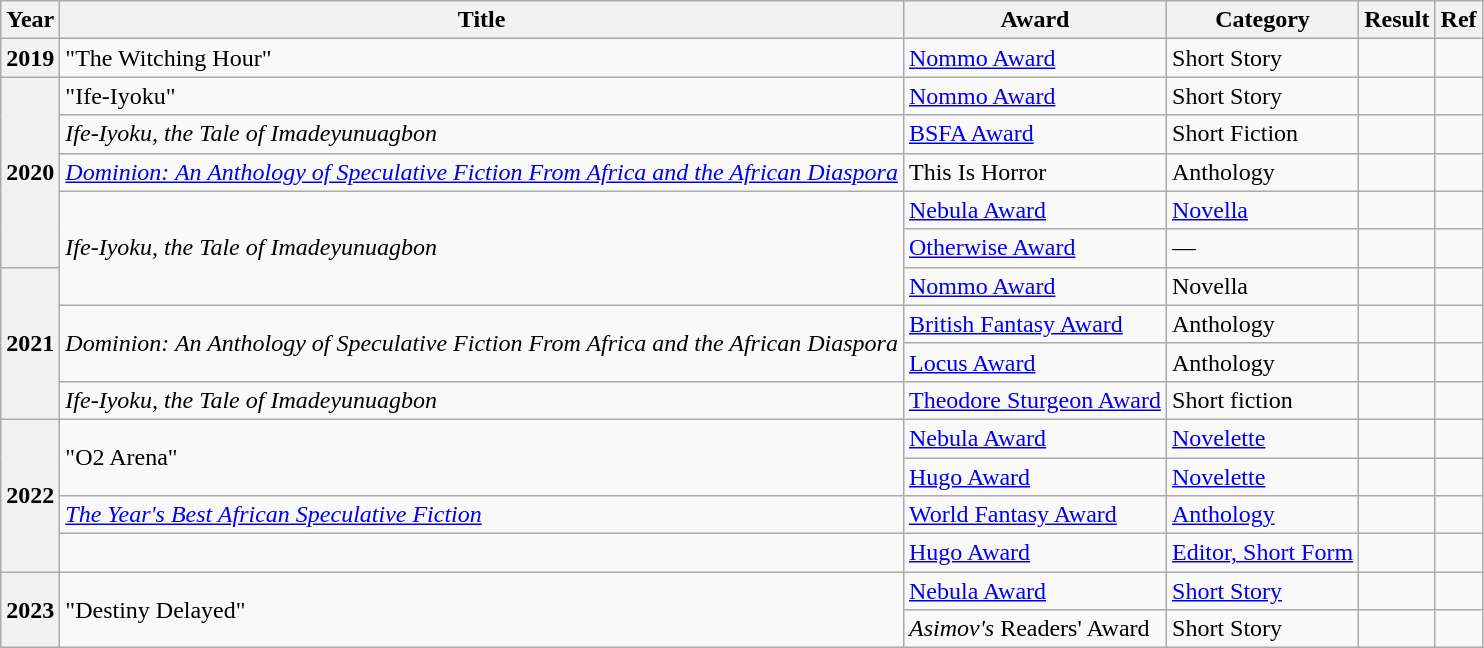<table class="wikitable sortable">
<tr>
<th>Year</th>
<th>Title</th>
<th>Award</th>
<th>Category</th>
<th>Result</th>
<th>Ref</th>
</tr>
<tr>
<th scope="row">2019</th>
<td>"The Witching Hour"</td>
<td><a href='#'>Nommo Award</a></td>
<td>Short Story</td>
<td></td>
<td></td>
</tr>
<tr>
<th rowspan="5" scope="row">2020</th>
<td>"Ife-Iyoku"</td>
<td><a href='#'>Nommo Award</a></td>
<td>Short Story</td>
<td></td>
<td></td>
</tr>
<tr>
<td><em>Ife-Iyoku, the Tale of Imadeyunuagbon</em></td>
<td><a href='#'>BSFA Award</a></td>
<td>Short Fiction</td>
<td></td>
<td></td>
</tr>
<tr>
<td><em><a href='#'>Dominion: An Anthology of Speculative Fiction From Africa and the African Diaspora</a></em></td>
<td>This Is Horror</td>
<td>Anthology</td>
<td></td>
<td></td>
</tr>
<tr>
<td rowspan="3"><em>Ife-Iyoku, the Tale of Imadeyunuagbon</em></td>
<td><a href='#'>Nebula Award</a></td>
<td><a href='#'>Novella</a></td>
<td></td>
<td></td>
</tr>
<tr>
<td><a href='#'>Otherwise Award</a></td>
<td>—</td>
<td></td>
<td></td>
</tr>
<tr>
<th rowspan="4" scope="row">2021</th>
<td><a href='#'>Nommo Award</a></td>
<td>Novella</td>
<td></td>
<td></td>
</tr>
<tr>
<td rowspan="2"><em>Dominion: An Anthology of Speculative Fiction From Africa and the African Diaspora</em></td>
<td><a href='#'>British Fantasy Award</a></td>
<td>Anthology</td>
<td></td>
<td></td>
</tr>
<tr>
<td><a href='#'>Locus Award</a></td>
<td>Anthology</td>
<td></td>
<td></td>
</tr>
<tr>
<td><em>Ife-Iyoku, the Tale of Imadeyunuagbon</em></td>
<td><a href='#'>Theodore Sturgeon Award</a></td>
<td>Short fiction</td>
<td></td>
<td></td>
</tr>
<tr>
<th rowspan="4" scope="row">2022</th>
<td rowspan="2">"O2 Arena"</td>
<td><a href='#'>Nebula Award</a></td>
<td><a href='#'>Novelette</a></td>
<td></td>
<td></td>
</tr>
<tr>
<td><a href='#'>Hugo Award</a></td>
<td><a href='#'>Novelette</a></td>
<td></td>
<td></td>
</tr>
<tr>
<td><em><a href='#'>The Year's Best African Speculative Fiction</a></em></td>
<td><a href='#'>World Fantasy Award</a></td>
<td><a href='#'>Anthology</a></td>
<td></td>
<td></td>
</tr>
<tr>
<td></td>
<td><a href='#'>Hugo Award</a></td>
<td><a href='#'>Editor, Short Form</a></td>
<td></td>
<td></td>
</tr>
<tr>
<th rowspan="2" scope="row">2023</th>
<td rowspan="2">"Destiny Delayed"</td>
<td><a href='#'>Nebula Award</a></td>
<td><a href='#'>Short Story</a></td>
<td></td>
<td></td>
</tr>
<tr>
<td><em>Asimov's</em> Readers' Award</td>
<td>Short Story</td>
<td></td>
<td></td>
</tr>
</table>
